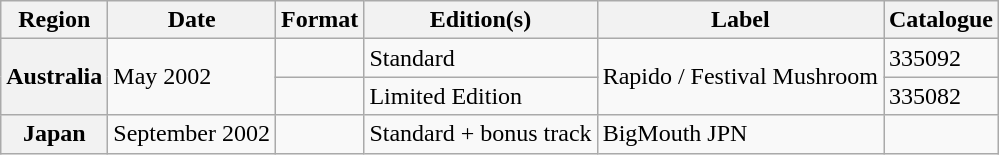<table class="wikitable plainrowheaders">
<tr>
<th scope="col">Region</th>
<th scope="col">Date</th>
<th scope="col">Format</th>
<th scope="col">Edition(s)</th>
<th scope="col">Label</th>
<th scope="col">Catalogue</th>
</tr>
<tr>
<th scope="row" rowspan="2">Australia</th>
<td scope="row" rowspan="2">May 2002</td>
<td></td>
<td>Standard</td>
<td scope="row" rowspan="2">Rapido / Festival Mushroom</td>
<td>335092</td>
</tr>
<tr>
<td></td>
<td>Limited Edition</td>
<td>335082</td>
</tr>
<tr>
<th scope="row" rowspan="1">Japan</th>
<td>September 2002</td>
<td></td>
<td>Standard + bonus track</td>
<td scope="row" rowspan="2">BigMouth JPN</td>
<td></td>
</tr>
</table>
